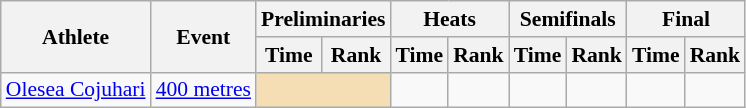<table class=wikitable style="font-size:90%;">
<tr>
<th rowspan="2">Athlete</th>
<th rowspan="2">Event</th>
<th colspan="2">Preliminaries</th>
<th colspan="2">Heats</th>
<th colspan="2">Semifinals</th>
<th colspan="2">Final</th>
</tr>
<tr>
<th>Time</th>
<th>Rank</th>
<th>Time</th>
<th>Rank</th>
<th>Time</th>
<th>Rank</th>
<th>Time</th>
<th>Rank</th>
</tr>
<tr style="border-top: single;">
<td><a href='#'>Olesea Cojuhari</a></td>
<td><a href='#'>400 metres</a></td>
<td colspan= 2 bgcolor="wheat"></td>
<td align=center></td>
<td align=center></td>
<td align=center></td>
<td align=center></td>
<td align=center></td>
<td align=center></td>
</tr>
</table>
